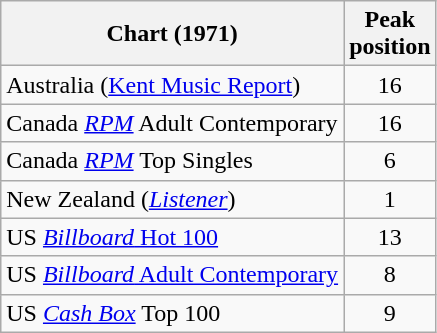<table class="wikitable sortable">
<tr>
<th>Chart (1971)</th>
<th>Peak<br>position</th>
</tr>
<tr>
<td>Australia (<a href='#'>Kent Music Report</a>)</td>
<td style="text-align:center;">16</td>
</tr>
<tr>
<td>Canada <em><a href='#'>RPM</a></em> Adult Contemporary</td>
<td style="text-align:center;">16</td>
</tr>
<tr>
<td>Canada <em><a href='#'>RPM</a></em> Top Singles</td>
<td style="text-align:center;">6</td>
</tr>
<tr>
<td>New Zealand (<em><a href='#'>Listener</a></em>)</td>
<td style="text-align:center;">1</td>
</tr>
<tr>
<td>US <a href='#'><em>Billboard</em> Hot 100</a></td>
<td style="text-align:center;">13</td>
</tr>
<tr>
<td>US <a href='#'><em>Billboard</em> Adult Contemporary</a></td>
<td style="text-align:center;">8</td>
</tr>
<tr>
<td>US <a href='#'><em>Cash Box</em></a> Top 100</td>
<td align="center">9</td>
</tr>
</table>
